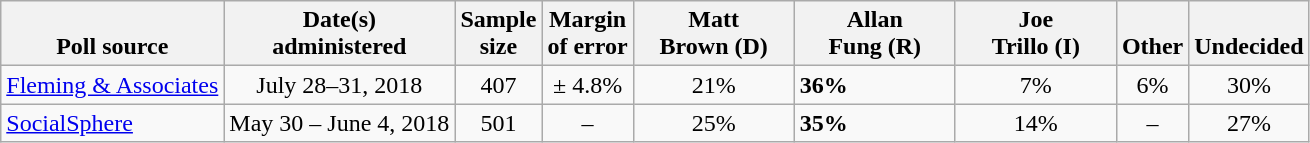<table class="wikitable">
<tr valign=bottom>
<th>Poll source</th>
<th>Date(s)<br>administered</th>
<th>Sample<br>size</th>
<th>Margin<br>of error</th>
<th style="width:100px;">Matt<br>Brown (D)</th>
<th style="width:100px;">Allan<br>Fung (R)</th>
<th style="width:100px;">Joe<br>Trillo (I)</th>
<th>Other</th>
<th>Undecided</th>
</tr>
<tr>
<td><a href='#'>Fleming & Associates</a></td>
<td align=center>July 28–31, 2018</td>
<td align=center>407</td>
<td align=center>± 4.8%</td>
<td align=center>21%</td>
<td><strong>36%</strong></td>
<td align=center>7%</td>
<td align=center>6%</td>
<td align=center>30%</td>
</tr>
<tr>
<td><a href='#'>SocialSphere</a></td>
<td align=center>May 30 – June 4, 2018</td>
<td align=center>501</td>
<td align=center>–</td>
<td align=center>25%</td>
<td><strong>35%</strong></td>
<td align=center>14%</td>
<td align=center>–</td>
<td align=center>27%</td>
</tr>
</table>
